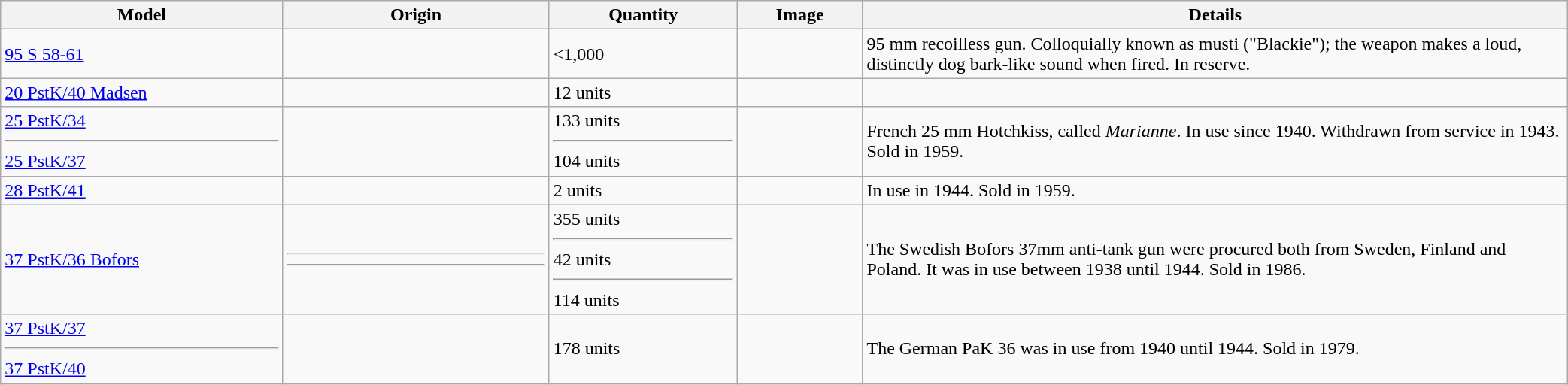<table class="wikitable" style="width:110%">
<tr>
<th style="text-align: center; width:18%;">Model</th>
<th style="text-align: center; width:17%;">Origin</th>
<th style="text-align: center; width:12%;">Quantity</th>
<th style="text-align: center; width:8%;">Image</th>
<th style="text-align: center; width:45%;">Details</th>
</tr>
<tr>
<td><a href='#'>95 S 58-61</a></td>
<td></td>
<td><1,000</td>
<td></td>
<td>95 mm recoilless gun. Colloquially known as musti ("Blackie"); the weapon makes a loud, distinctly dog bark-like sound when fired. In reserve.</td>
</tr>
<tr>
<td><a href='#'>20 PstK/40 Madsen</a></td>
<td></td>
<td>12 units</td>
<td></td>
<td></td>
</tr>
<tr>
<td><a href='#'>25 PstK/34</a><hr><a href='#'>25 PstK/37</a></td>
<td></td>
<td>133 units<hr>104 units</td>
<td></td>
<td>French 25 mm Hotchkiss, called <em>Marianne</em>. In use since 1940. Withdrawn from service in 1943. Sold in 1959.</td>
</tr>
<tr>
<td><a href='#'>28 PstK/41</a></td>
<td></td>
<td>2 units</td>
<td></td>
<td>In use in 1944. Sold in 1959.</td>
</tr>
<tr>
<td><a href='#'>37 PstK/36 Bofors</a></td>
<td><hr><hr></td>
<td>355 units<hr>42 units<hr>114 units</td>
<td></td>
<td>The Swedish Bofors 37mm anti-tank gun were procured both from Sweden, Finland and Poland. It was in use between 1938 until 1944. Sold in 1986.</td>
</tr>
<tr>
<td><a href='#'>37 PstK/37<hr>37 PstK/40</a></td>
<td></td>
<td>178 units</td>
<td></td>
<td>The German PaK 36 was in use from 1940 until 1944. Sold in 1979.</td>
</tr>
</table>
